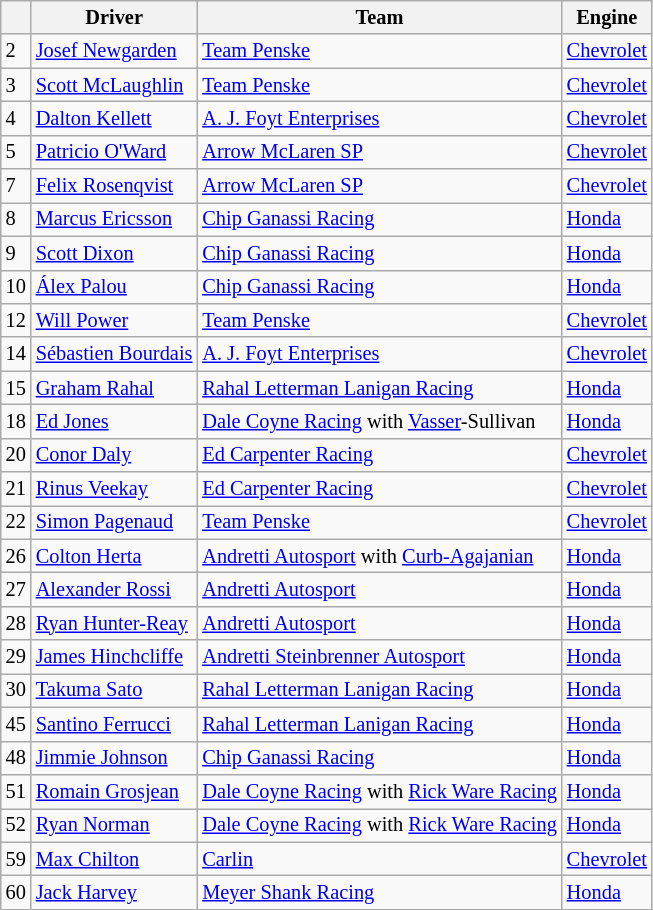<table class="wikitable" style="font-size: 85%;">
<tr>
<th style="text-align:center;"></th>
<th>Driver</th>
<th>Team</th>
<th>Engine</th>
</tr>
<tr>
<td>2</td>
<td> <a href='#'>Josef Newgarden</a> <strong></strong></td>
<td><a href='#'>Team Penske</a></td>
<td><a href='#'>Chevrolet</a></td>
</tr>
<tr>
<td>3</td>
<td> <a href='#'>Scott McLaughlin</a> <strong></strong></td>
<td><a href='#'>Team Penske</a></td>
<td><a href='#'>Chevrolet</a></td>
</tr>
<tr>
<td>4</td>
<td> <a href='#'>Dalton Kellett</a></td>
<td><a href='#'>A. J. Foyt Enterprises</a></td>
<td><a href='#'>Chevrolet</a></td>
</tr>
<tr>
<td>5</td>
<td> <a href='#'>Patricio O'Ward</a></td>
<td><a href='#'>Arrow McLaren SP</a></td>
<td><a href='#'>Chevrolet</a></td>
</tr>
<tr>
<td>7</td>
<td> <a href='#'>Felix Rosenqvist</a></td>
<td><a href='#'>Arrow McLaren SP</a></td>
<td><a href='#'>Chevrolet</a></td>
</tr>
<tr>
<td>8</td>
<td> <a href='#'>Marcus Ericsson</a></td>
<td><a href='#'>Chip Ganassi Racing</a></td>
<td><a href='#'>Honda</a></td>
</tr>
<tr>
<td>9</td>
<td> <a href='#'>Scott Dixon</a> <strong></strong></td>
<td><a href='#'>Chip Ganassi Racing</a></td>
<td><a href='#'>Honda</a></td>
</tr>
<tr>
<td>10</td>
<td> <a href='#'>Álex Palou</a></td>
<td><a href='#'>Chip Ganassi Racing</a></td>
<td><a href='#'>Honda</a></td>
</tr>
<tr>
<td>12</td>
<td> <a href='#'>Will Power</a> <strong></strong></td>
<td><a href='#'>Team Penske</a></td>
<td><a href='#'>Chevrolet</a></td>
</tr>
<tr>
<td>14</td>
<td> <a href='#'>Sébastien Bourdais</a></td>
<td><a href='#'>A. J. Foyt Enterprises</a></td>
<td><a href='#'>Chevrolet</a></td>
</tr>
<tr>
<td>15</td>
<td> <a href='#'>Graham Rahal</a> <strong></strong></td>
<td><a href='#'>Rahal Letterman Lanigan Racing</a></td>
<td><a href='#'>Honda</a></td>
</tr>
<tr>
<td>18</td>
<td> <a href='#'>Ed Jones</a></td>
<td><a href='#'>Dale Coyne Racing</a> with <a href='#'>Vasser</a>-Sullivan</td>
<td><a href='#'>Honda</a></td>
</tr>
<tr>
<td>20</td>
<td> <a href='#'>Conor Daly</a></td>
<td><a href='#'>Ed Carpenter Racing</a></td>
<td><a href='#'>Chevrolet</a></td>
</tr>
<tr>
<td>21</td>
<td> <a href='#'>Rinus Veekay</a></td>
<td><a href='#'>Ed Carpenter Racing</a></td>
<td><a href='#'>Chevrolet</a></td>
</tr>
<tr>
<td>22</td>
<td> <a href='#'>Simon Pagenaud</a> <strong></strong></td>
<td><a href='#'>Team Penske</a></td>
<td><a href='#'>Chevrolet</a></td>
</tr>
<tr>
<td>26</td>
<td> <a href='#'>Colton Herta</a> <strong></strong></td>
<td><a href='#'>Andretti Autosport</a> with <a href='#'>Curb-Agajanian</a></td>
<td><a href='#'>Honda</a></td>
</tr>
<tr>
<td>27</td>
<td> <a href='#'>Alexander Rossi</a> <strong></strong></td>
<td><a href='#'>Andretti Autosport</a></td>
<td><a href='#'>Honda</a></td>
</tr>
<tr>
<td>28</td>
<td> <a href='#'>Ryan Hunter-Reay</a></td>
<td><a href='#'>Andretti Autosport</a></td>
<td><a href='#'>Honda</a></td>
</tr>
<tr>
<td>29</td>
<td> <a href='#'>James Hinchcliffe</a></td>
<td><a href='#'>Andretti Steinbrenner Autosport</a></td>
<td><a href='#'>Honda</a></td>
</tr>
<tr>
<td>30</td>
<td> <a href='#'>Takuma Sato</a></td>
<td><a href='#'>Rahal Letterman Lanigan Racing</a></td>
<td><a href='#'>Honda</a></td>
</tr>
<tr>
<td>45</td>
<td> <a href='#'>Santino Ferrucci</a></td>
<td><a href='#'>Rahal Letterman Lanigan Racing</a></td>
<td><a href='#'>Honda</a></td>
</tr>
<tr>
<td>48</td>
<td> <a href='#'>Jimmie Johnson</a> <strong></strong></td>
<td><a href='#'>Chip Ganassi Racing</a></td>
<td><a href='#'>Honda</a></td>
</tr>
<tr>
<td>51</td>
<td> <a href='#'>Romain Grosjean</a> <strong></strong></td>
<td><a href='#'>Dale Coyne Racing</a> with <a href='#'>Rick Ware Racing</a></td>
<td><a href='#'>Honda</a></td>
</tr>
<tr>
<td>52</td>
<td> <a href='#'>Ryan Norman</a> <strong></strong></td>
<td><a href='#'>Dale Coyne Racing</a> with <a href='#'>Rick Ware Racing</a></td>
<td><a href='#'>Honda</a></td>
</tr>
<tr>
<td>59</td>
<td> <a href='#'>Max Chilton</a></td>
<td><a href='#'>Carlin</a></td>
<td><a href='#'>Chevrolet</a></td>
</tr>
<tr>
<td>60</td>
<td> <a href='#'>Jack Harvey</a></td>
<td><a href='#'>Meyer Shank Racing</a></td>
<td><a href='#'>Honda</a></td>
</tr>
</table>
